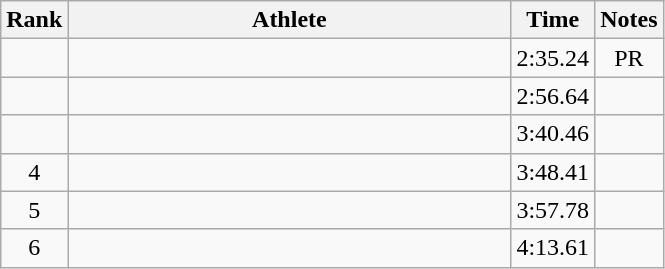<table class="wikitable" style="text-align:center">
<tr>
<th>Rank</th>
<th Style="width:18em">Athlete</th>
<th>Time</th>
<th>Notes</th>
</tr>
<tr>
<td></td>
<td style="text-align:left"></td>
<td>2:35.24</td>
<td>PR</td>
</tr>
<tr>
<td></td>
<td style="text-align:left"></td>
<td>2:56.64</td>
<td></td>
</tr>
<tr>
<td></td>
<td style="text-align:left"></td>
<td>3:40.46</td>
<td></td>
</tr>
<tr>
<td>4</td>
<td style="text-align:left"></td>
<td>3:48.41</td>
<td></td>
</tr>
<tr>
<td>5</td>
<td style="text-align:left"></td>
<td>3:57.78</td>
<td></td>
</tr>
<tr>
<td>6</td>
<td style="text-align:left"></td>
<td>4:13.61</td>
<td></td>
</tr>
</table>
